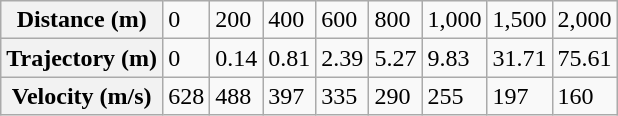<table class="wikitable">
<tr>
<th>Distance (m)</th>
<td>0</td>
<td>200</td>
<td>400</td>
<td>600</td>
<td>800</td>
<td>1,000</td>
<td>1,500</td>
<td>2,000</td>
</tr>
<tr>
<th>Trajectory (m)</th>
<td>0</td>
<td>0.14</td>
<td>0.81</td>
<td>2.39</td>
<td>5.27</td>
<td>9.83</td>
<td>31.71</td>
<td>75.61</td>
</tr>
<tr>
<th>Velocity (m/s)</th>
<td>628</td>
<td>488</td>
<td>397</td>
<td>335</td>
<td>290</td>
<td>255</td>
<td>197</td>
<td>160</td>
</tr>
</table>
